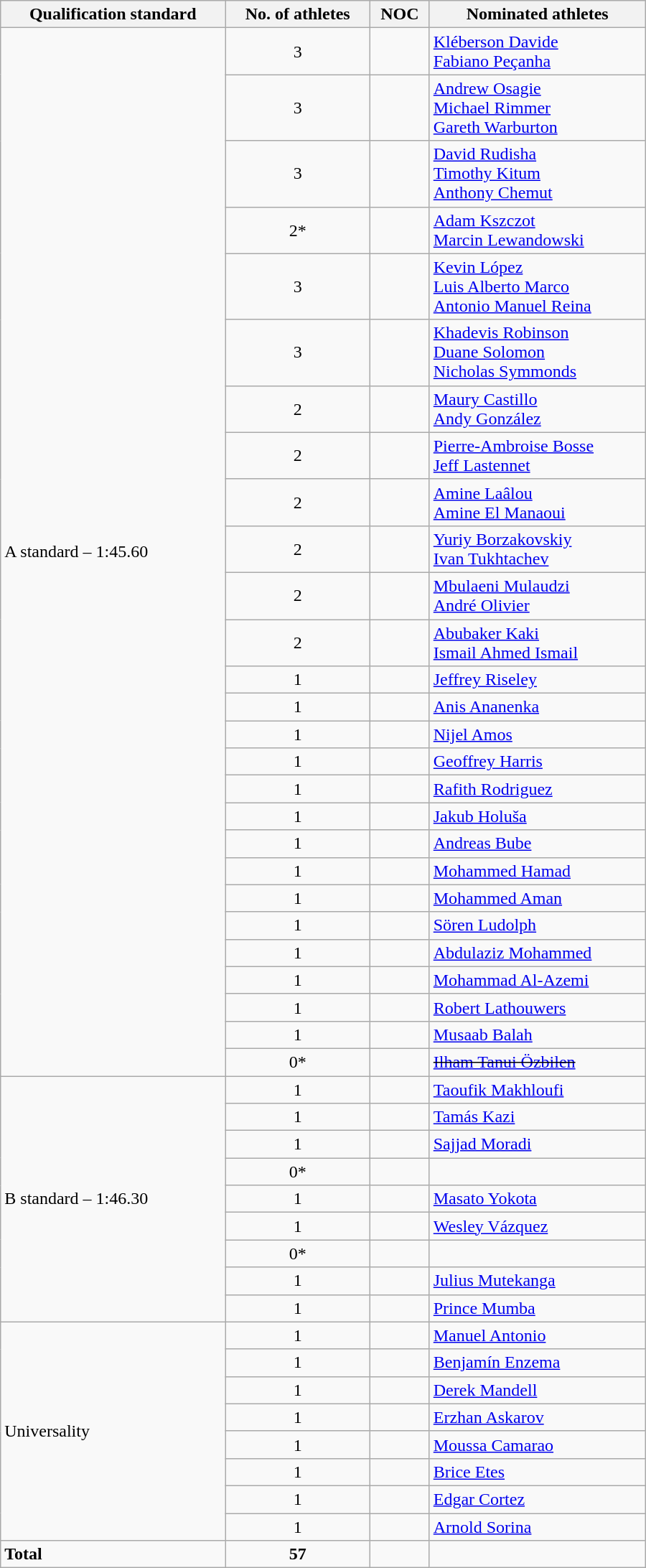<table class="wikitable"  style="text-align:left; width:600px;">
<tr>
<th>Qualification standard</th>
<th>No. of athletes</th>
<th>NOC</th>
<th>Nominated athletes</th>
</tr>
<tr>
<td rowspan="27">A standard – 1:45.60</td>
<td align=center>3</td>
<td></td>
<td><a href='#'>Kléberson Davide</a><br><a href='#'>Fabiano Peçanha</a> </td>
</tr>
<tr>
<td align=center>3</td>
<td></td>
<td><a href='#'>Andrew Osagie</a><br><a href='#'>Michael Rimmer</a><br><a href='#'>Gareth Warburton</a></td>
</tr>
<tr>
<td align=center>3</td>
<td></td>
<td><a href='#'>David Rudisha</a> <br> <a href='#'>Timothy Kitum</a> <br> <a href='#'>Anthony Chemut</a></td>
</tr>
<tr>
<td align=center>2*</td>
<td></td>
<td><a href='#'>Adam Kszczot</a> <br> <a href='#'>Marcin Lewandowski</a></td>
</tr>
<tr>
<td align=center>3</td>
<td></td>
<td><a href='#'>Kevin López</a><br><a href='#'>Luis Alberto Marco</a><br><a href='#'>Antonio Manuel Reina</a></td>
</tr>
<tr>
<td align=center>3</td>
<td></td>
<td><a href='#'>Khadevis Robinson</a><br><a href='#'>Duane Solomon</a><br><a href='#'>Nicholas Symmonds</a></td>
</tr>
<tr>
<td align=center>2</td>
<td> </td>
<td><a href='#'>Maury Castillo</a><br><a href='#'>Andy González</a></td>
</tr>
<tr>
<td align=center>2</td>
<td></td>
<td><a href='#'>Pierre-Ambroise Bosse</a><br><a href='#'>Jeff Lastennet</a></td>
</tr>
<tr>
<td align=center>2</td>
<td></td>
<td><a href='#'>Amine Laâlou</a><br><a href='#'>Amine El Manaoui</a></td>
</tr>
<tr>
<td align=center>2</td>
<td></td>
<td><a href='#'>Yuriy Borzakovskiy</a><br><a href='#'>Ivan Tukhtachev</a></td>
</tr>
<tr>
<td align=center>2</td>
<td></td>
<td><a href='#'>Mbulaeni Mulaudzi</a><br><a href='#'>André Olivier</a></td>
</tr>
<tr>
<td align=center>2</td>
<td></td>
<td><a href='#'>Abubaker Kaki</a><br><a href='#'>Ismail Ahmed Ismail</a></td>
</tr>
<tr>
<td align=center>1</td>
<td></td>
<td><a href='#'>Jeffrey Riseley</a></td>
</tr>
<tr>
<td align=center>1</td>
<td></td>
<td><a href='#'>Anis Ananenka</a></td>
</tr>
<tr>
<td align=center>1</td>
<td></td>
<td><a href='#'>Nijel Amos</a></td>
</tr>
<tr>
<td align=center>1</td>
<td></td>
<td><a href='#'>Geoffrey Harris</a></td>
</tr>
<tr>
<td align=center>1</td>
<td></td>
<td><a href='#'>Rafith Rodriguez</a></td>
</tr>
<tr>
<td align=center>1</td>
<td></td>
<td><a href='#'>Jakub Holuša</a></td>
</tr>
<tr>
<td align=center>1</td>
<td></td>
<td><a href='#'>Andreas Bube</a></td>
</tr>
<tr>
<td align=center>1</td>
<td></td>
<td><a href='#'>Mohammed Hamad</a></td>
</tr>
<tr>
<td align=center>1</td>
<td></td>
<td><a href='#'>Mohammed Aman</a></td>
</tr>
<tr>
<td align=center>1</td>
<td></td>
<td><a href='#'>Sören Ludolph</a></td>
</tr>
<tr>
<td align=center>1</td>
<td></td>
<td><a href='#'>Abdulaziz Mohammed</a></td>
</tr>
<tr>
<td align=center>1</td>
<td></td>
<td><a href='#'>Mohammad Al-Azemi</a></td>
</tr>
<tr>
<td align=center>1</td>
<td></td>
<td><a href='#'>Robert Lathouwers</a></td>
</tr>
<tr>
<td align=center>1</td>
<td></td>
<td><a href='#'>Musaab Balah</a></td>
</tr>
<tr>
<td align=center>0*</td>
<td></td>
<td><s><a href='#'>Ilham Tanui Özbilen</a></s></td>
</tr>
<tr>
<td rowspan="9">B standard – 1:46.30</td>
<td align=center>1</td>
<td></td>
<td><a href='#'>Taoufik Makhloufi</a></td>
</tr>
<tr>
<td align=center>1</td>
<td></td>
<td><a href='#'>Tamás Kazi</a></td>
</tr>
<tr>
<td align=center>1</td>
<td></td>
<td><a href='#'>Sajjad Moradi</a></td>
</tr>
<tr>
<td align=center>0*</td>
<td><s></s></td>
<td></td>
</tr>
<tr>
<td align=center>1</td>
<td></td>
<td><a href='#'>Masato Yokota</a></td>
</tr>
<tr>
<td align=center>1</td>
<td></td>
<td><a href='#'>Wesley Vázquez</a></td>
</tr>
<tr>
<td align=center>0*</td>
<td><s></s></td>
<td></td>
</tr>
<tr>
<td align=center>1</td>
<td></td>
<td><a href='#'>Julius Mutekanga</a></td>
</tr>
<tr>
<td align=center>1</td>
<td></td>
<td><a href='#'>Prince Mumba</a></td>
</tr>
<tr>
<td rowspan="8">Universality</td>
<td align=center>1</td>
<td></td>
<td><a href='#'>Manuel Antonio</a></td>
</tr>
<tr>
<td align=center>1</td>
<td></td>
<td><a href='#'>Benjamín Enzema</a></td>
</tr>
<tr>
<td align=center>1</td>
<td></td>
<td><a href='#'>Derek Mandell</a></td>
</tr>
<tr>
<td align=center>1</td>
<td></td>
<td><a href='#'>Erzhan Askarov</a></td>
</tr>
<tr>
<td align=center>1</td>
<td></td>
<td><a href='#'>Moussa Camarao</a></td>
</tr>
<tr>
<td align=center>1</td>
<td></td>
<td><a href='#'>Brice Etes</a></td>
</tr>
<tr>
<td align=center>1</td>
<td></td>
<td><a href='#'>Edgar Cortez</a></td>
</tr>
<tr>
<td align=center>1</td>
<td></td>
<td><a href='#'>Arnold Sorina</a></td>
</tr>
<tr>
<td><strong>Total</strong></td>
<td align=center><strong>57</strong></td>
<td></td>
<td></td>
</tr>
</table>
